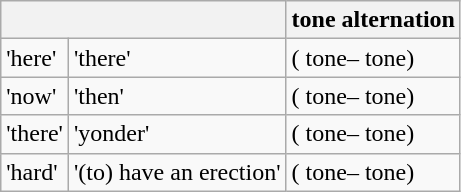<table class="wikitable">
<tr>
<th colspan="2"></th>
<th>tone alternation</th>
</tr>
<tr>
<td> 'here'</td>
<td> 'there'</td>
<td>( tone– tone)</td>
</tr>
<tr>
<td> 'now'</td>
<td> 'then'</td>
<td>( tone– tone)</td>
</tr>
<tr>
<td> 'there'</td>
<td> 'yonder'</td>
<td>( tone– tone)</td>
</tr>
<tr>
<td> 'hard'</td>
<td> '(to) have an erection'</td>
<td>( tone– tone)</td>
</tr>
</table>
